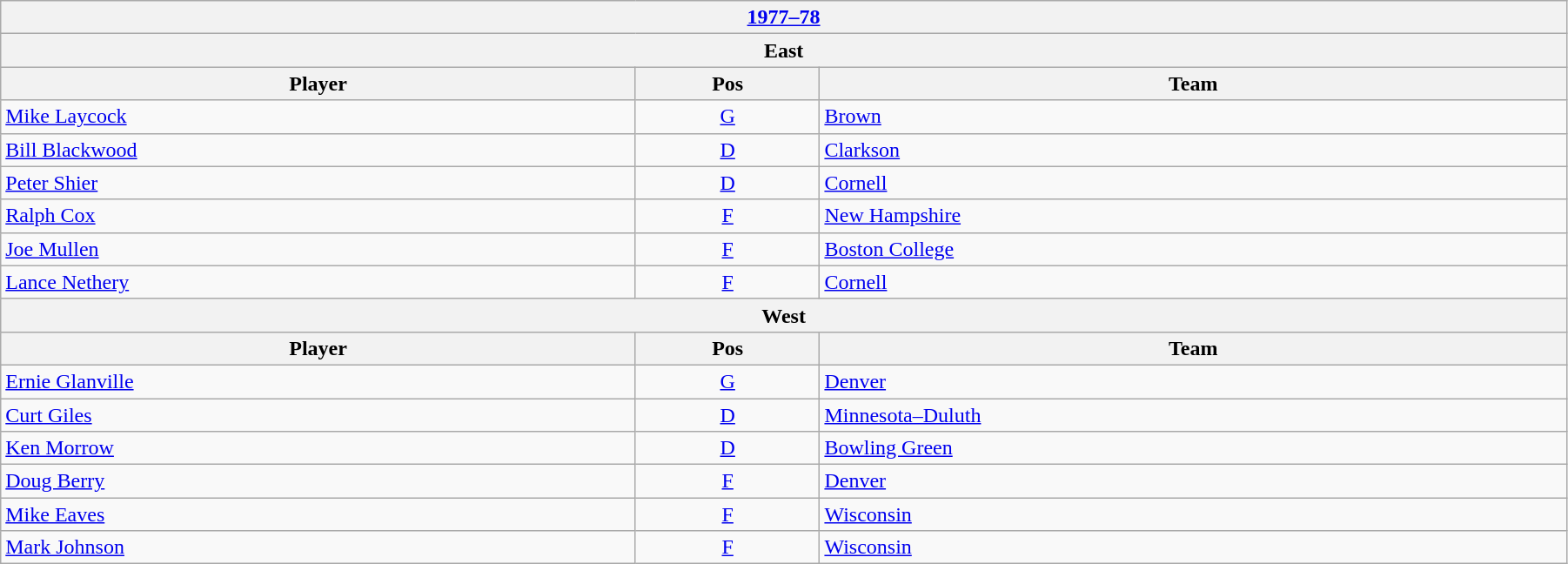<table class="wikitable" width=95%>
<tr>
<th colspan=3><a href='#'>1977–78</a></th>
</tr>
<tr>
<th colspan=3><strong>East</strong></th>
</tr>
<tr>
<th>Player</th>
<th>Pos</th>
<th>Team</th>
</tr>
<tr>
<td><a href='#'>Mike Laycock</a></td>
<td style="text-align:center;"><a href='#'>G</a></td>
<td><a href='#'>Brown</a></td>
</tr>
<tr>
<td><a href='#'>Bill Blackwood</a></td>
<td style="text-align:center;"><a href='#'>D</a></td>
<td><a href='#'>Clarkson</a></td>
</tr>
<tr>
<td><a href='#'>Peter Shier</a></td>
<td style="text-align:center;"><a href='#'>D</a></td>
<td><a href='#'>Cornell</a></td>
</tr>
<tr>
<td><a href='#'>Ralph Cox</a></td>
<td style="text-align:center;"><a href='#'>F</a></td>
<td><a href='#'>New Hampshire</a></td>
</tr>
<tr>
<td><a href='#'>Joe Mullen</a></td>
<td style="text-align:center;"><a href='#'>F</a></td>
<td><a href='#'>Boston College</a></td>
</tr>
<tr>
<td><a href='#'>Lance Nethery</a></td>
<td style="text-align:center;"><a href='#'>F</a></td>
<td><a href='#'>Cornell</a></td>
</tr>
<tr>
<th colspan=3><strong>West</strong></th>
</tr>
<tr>
<th>Player</th>
<th>Pos</th>
<th>Team</th>
</tr>
<tr>
<td><a href='#'>Ernie Glanville</a></td>
<td style="text-align:center;"><a href='#'>G</a></td>
<td><a href='#'>Denver</a></td>
</tr>
<tr>
<td><a href='#'>Curt Giles</a></td>
<td style="text-align:center;"><a href='#'>D</a></td>
<td><a href='#'>Minnesota–Duluth</a></td>
</tr>
<tr>
<td><a href='#'>Ken Morrow</a></td>
<td style="text-align:center;"><a href='#'>D</a></td>
<td><a href='#'>Bowling Green</a></td>
</tr>
<tr>
<td><a href='#'>Doug Berry</a></td>
<td style="text-align:center;"><a href='#'>F</a></td>
<td><a href='#'>Denver</a></td>
</tr>
<tr>
<td><a href='#'>Mike Eaves</a></td>
<td style="text-align:center;"><a href='#'>F</a></td>
<td><a href='#'>Wisconsin</a></td>
</tr>
<tr>
<td><a href='#'>Mark Johnson</a></td>
<td style="text-align:center;"><a href='#'>F</a></td>
<td><a href='#'>Wisconsin</a></td>
</tr>
</table>
